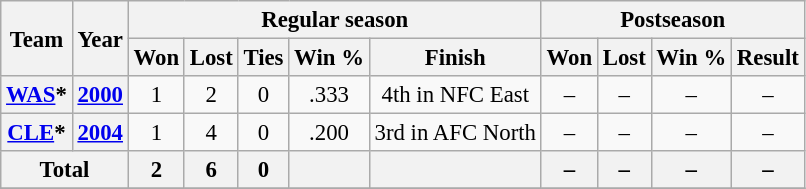<table class="wikitable" style="font-size: 95%; text-align:center;">
<tr>
<th rowspan="2">Team</th>
<th rowspan="2">Year</th>
<th colspan="5">Regular season</th>
<th colspan="4">Postseason</th>
</tr>
<tr>
<th>Won</th>
<th>Lost</th>
<th>Ties</th>
<th>Win %</th>
<th>Finish</th>
<th>Won</th>
<th>Lost</th>
<th>Win %</th>
<th>Result</th>
</tr>
<tr>
<th><a href='#'>WAS</a>*</th>
<th><a href='#'>2000</a></th>
<td>1</td>
<td>2</td>
<td>0</td>
<td>.333</td>
<td>4th in NFC East</td>
<td>–</td>
<td>–</td>
<td>–</td>
<td>–</td>
</tr>
<tr>
<th><a href='#'>CLE</a>*</th>
<th><a href='#'>2004</a></th>
<td>1</td>
<td>4</td>
<td>0</td>
<td>.200</td>
<td>3rd in AFC North</td>
<td>–</td>
<td>–</td>
<td>–</td>
<td>–</td>
</tr>
<tr>
<th colspan="2">Total</th>
<th>2</th>
<th>6</th>
<th>0</th>
<th></th>
<th></th>
<th>–</th>
<th>–</th>
<th>–</th>
<th>–</th>
</tr>
<tr>
</tr>
</table>
